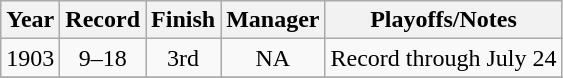<table class="wikitable">
<tr style="background: #F2F2F2;">
<th>Year</th>
<th>Record</th>
<th>Finish</th>
<th>Manager</th>
<th>Playoffs/Notes</th>
</tr>
<tr align=center>
<td>1903</td>
<td>9–18</td>
<td>3rd</td>
<td>NA</td>
<td>Record through July 24</td>
</tr>
<tr align=center>
</tr>
</table>
